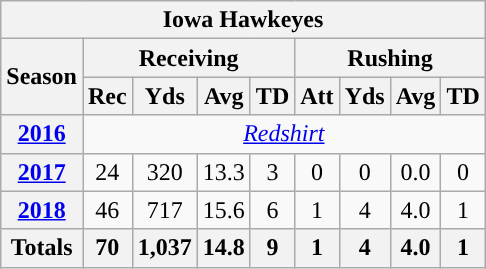<table class=wikitable style="text-align:center;">
<tr>
<th colspan="10">Iowa Hawkeyes</th>
</tr>
<tr>
<th rowspan="2">Season</th>
<th colspan="4">Receiving</th>
<th colspan="4">Rushing</th>
</tr>
<tr>
<th>Rec</th>
<th>Yds</th>
<th>Avg</th>
<th>TD</th>
<th>Att</th>
<th>Yds</th>
<th>Avg</th>
<th>TD</th>
</tr>
<tr>
<th><a href='#'>2016</a></th>
<td colspan="8"> <em><a href='#'>Redshirt</a></em></td>
</tr>
<tr>
<th><a href='#'>2017</a></th>
<td>24</td>
<td>320</td>
<td>13.3</td>
<td>3</td>
<td>0</td>
<td>0</td>
<td>0.0</td>
<td>0</td>
</tr>
<tr>
<th><a href='#'>2018</a></th>
<td>46</td>
<td>717</td>
<td>15.6</td>
<td>6</td>
<td>1</td>
<td>4</td>
<td>4.0</td>
<td>1</td>
</tr>
<tr>
<th>Totals</th>
<th>70</th>
<th>1,037</th>
<th>14.8</th>
<th>9</th>
<th>1</th>
<th>4</th>
<th>4.0</th>
<th>1</th>
</tr>
</table>
